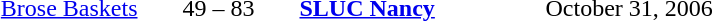<table style="text-align:center">
<tr>
<th width=160></th>
<th width=100></th>
<th width=160></th>
<th width=200></th>
</tr>
<tr>
<td align=right><a href='#'>Brose Baskets</a> </td>
<td>49 – 83</td>
<td align=left> <strong><a href='#'>SLUC Nancy</a></strong></td>
<td align=left>October 31, 2006</td>
</tr>
</table>
